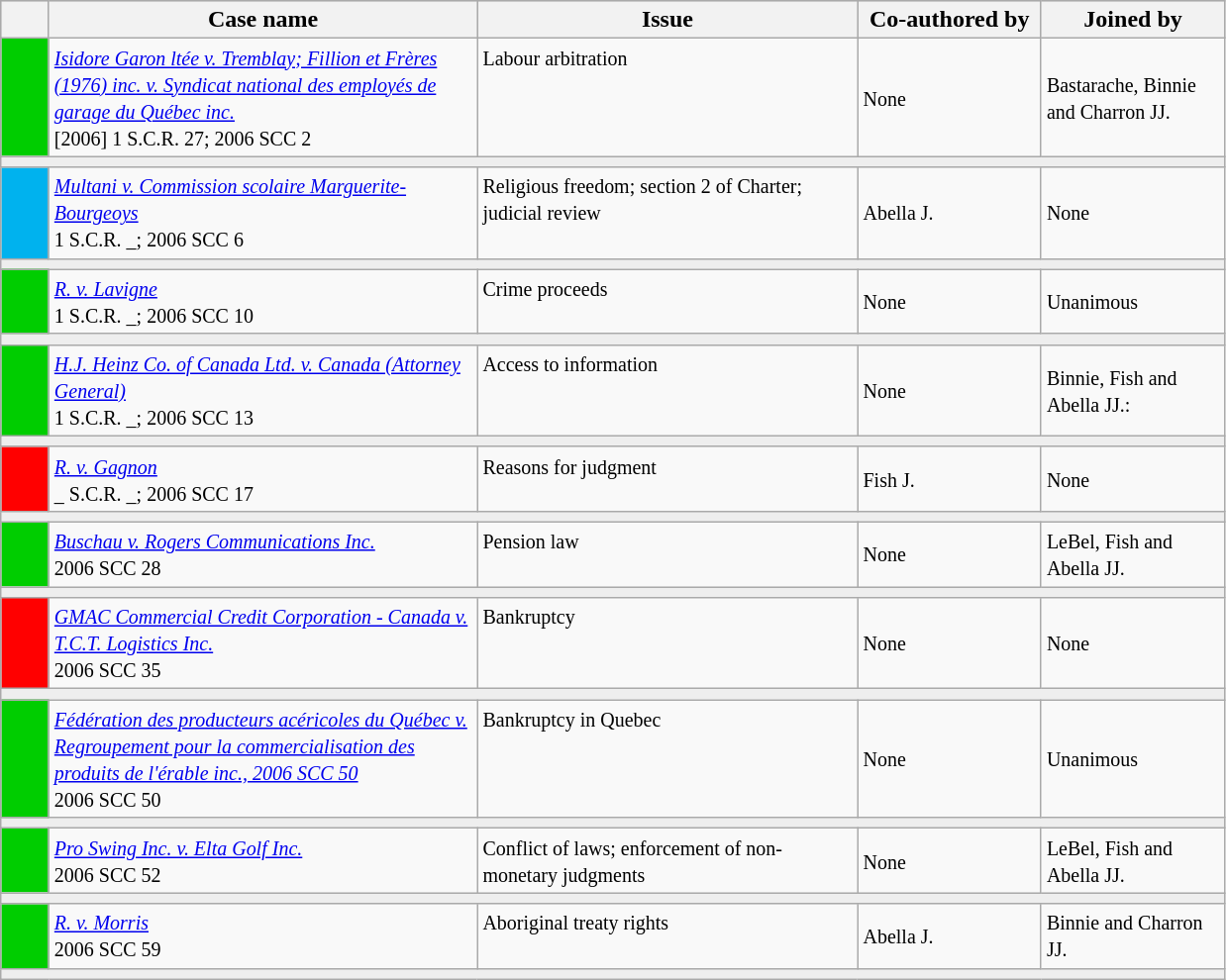<table class="wikitable" width=825>
<tr bgcolor="#CCCCCC">
<th width=25px></th>
<th width=35%>Case name</th>
<th>Issue</th>
<th width=15%>Co-authored by</th>
<th width=15%>Joined by</th>
</tr>
<tr>
<td bgcolor="00CD00"></td>
<td align=left valign=top><small><em><a href='#'>Isidore Garon ltée v. Tremblay; Fillion et Frères (1976) inc. v. Syndicat national des employés de garage du Québec inc.</a></em><br> [2006] 1 S.C.R. 27; 2006 SCC 2 </small></td>
<td valign=top><small>Labour arbitration</small></td>
<td><small> None</small></td>
<td><small> Bastarache, Binnie and Charron JJ.</small></td>
</tr>
<tr>
<td bgcolor=#EEEEEE colspan=5 valign=top><small></small></td>
</tr>
<tr>
<td bgcolor="#00B2EE"></td>
<td align=left valign=top><small><em><a href='#'>Multani v. Commission scolaire Marguerite-Bourgeoys</a></em><br> 1 S.C.R. _; 2006 SCC 6 </small></td>
<td valign=top><small>Religious freedom; section 2 of Charter; judicial review</small></td>
<td><small>Abella J.</small></td>
<td><small> None</small></td>
</tr>
<tr>
<td bgcolor=#EEEEEE colspan=5 valign=top><small></small></td>
</tr>
<tr>
<td bgcolor="00CD00"></td>
<td align=left valign=top><small><em><a href='#'>R. v. Lavigne</a></em><br> 1 S.C.R. _; 2006 SCC 10 </small></td>
<td valign=top><small>Crime proceeds</small></td>
<td><small> None</small></td>
<td><small> Unanimous</small></td>
</tr>
<tr>
<td bgcolor=#EEEEEE colspan=5 valign=top><small></small></td>
</tr>
<tr>
<td bgcolor="00CD00"></td>
<td align=left valign=top><small><em><a href='#'>H.J. Heinz Co. of Canada Ltd. v. Canada (Attorney General)</a></em><br> 1 S.C.R. _; 2006 SCC 13 </small></td>
<td valign=top><small>Access to information</small></td>
<td><small> None</small></td>
<td><small> Binnie, Fish and Abella JJ.:</small></td>
</tr>
<tr>
<td bgcolor=#EEEEEE colspan=5 valign=top><small></small></td>
</tr>
<tr>
<td bgcolor="red"></td>
<td align=left valign=top><small><em><a href='#'>R. v. Gagnon</a></em><br> _ S.C.R. _; 2006 SCC 17 </small></td>
<td valign=top><small>Reasons for judgment</small></td>
<td><small> Fish J.</small></td>
<td><small> None</small></td>
</tr>
<tr>
<td bgcolor=#EEEEEE colspan=5 valign=top><small></small></td>
</tr>
<tr>
<td bgcolor="00CD00"></td>
<td align=left valign=top><small><em><a href='#'>Buschau v. Rogers Communications Inc.</a></em><br> 2006 SCC 28 </small></td>
<td valign=top><small>Pension law</small></td>
<td><small> None</small></td>
<td><small> LeBel, Fish and Abella JJ.</small></td>
</tr>
<tr>
<td bgcolor=#EEEEEE colspan=5 valign=top><small></small></td>
</tr>
<tr>
<td bgcolor="red"></td>
<td align=left valign=top><small><em><a href='#'>GMAC Commercial Credit Corporation - Canada v. T.C.T. Logistics Inc.</a></em><br> 2006 SCC 35 </small></td>
<td valign=top><small>Bankruptcy</small></td>
<td><small> None</small></td>
<td><small> None</small></td>
</tr>
<tr>
<td bgcolor=#EEEEEE colspan=5 valign=top><small></small></td>
</tr>
<tr>
<td bgcolor="00cd00"></td>
<td align=left valign=top><small><em><a href='#'>Fédération des producteurs acéricoles du Québec v. Regroupement pour la commercialisation des produits de l'érable inc., 2006 SCC 50</a></em><br> 2006 SCC 50 </small></td>
<td valign=top><small>Bankruptcy in Quebec</small></td>
<td><small> None</small></td>
<td><small>Unanimous</small></td>
</tr>
<tr>
<td bgcolor=#EEEEEE colspan=5 valign=top><small></small></td>
</tr>
<tr>
<td bgcolor="00cd00"></td>
<td align=left valign=top><small><em><a href='#'>Pro Swing Inc. v. Elta Golf Inc.</a></em><br> 2006 SCC 52 </small></td>
<td valign=top><small>Conflict of laws; enforcement of non-monetary judgments</small></td>
<td><small> None</small></td>
<td><small> LeBel, Fish and Abella JJ.</small></td>
</tr>
<tr>
<td bgcolor=#EEEEEE colspan=5 valign=top><small></small></td>
</tr>
<tr>
<td bgcolor="00cd00"></td>
<td align=left valign=top><small><em><a href='#'>R. v. Morris</a></em><br> 2006 SCC 59 </small></td>
<td valign=top><small>Aboriginal treaty rights</small></td>
<td><small>Abella J.</small></td>
<td><small> Binnie and Charron JJ.</small></td>
</tr>
<tr>
<td bgcolor=#EEEEEE colspan=5 valign=top><small></small></td>
</tr>
</table>
